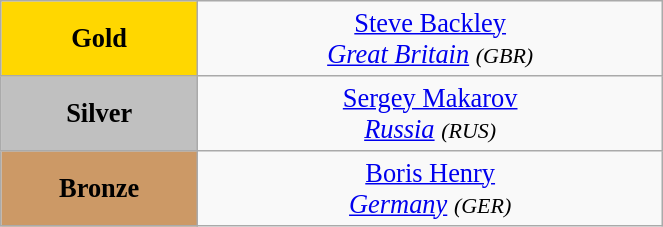<table class="wikitable" style=" text-align:center; font-size:110%;" width="35%">
<tr>
<td bgcolor="gold"><strong>Gold</strong></td>
<td> <a href='#'>Steve Backley</a><br><em><a href='#'>Great Britain</a> <small>(GBR)</small></em></td>
</tr>
<tr>
<td bgcolor="silver"><strong>Silver</strong></td>
<td> <a href='#'>Sergey Makarov</a><br><em><a href='#'>Russia</a> <small>(RUS)</small></em></td>
</tr>
<tr>
<td bgcolor="CC9966"><strong>Bronze</strong></td>
<td> <a href='#'>Boris Henry</a><br><em><a href='#'>Germany</a> <small>(GER)</small></em></td>
</tr>
</table>
